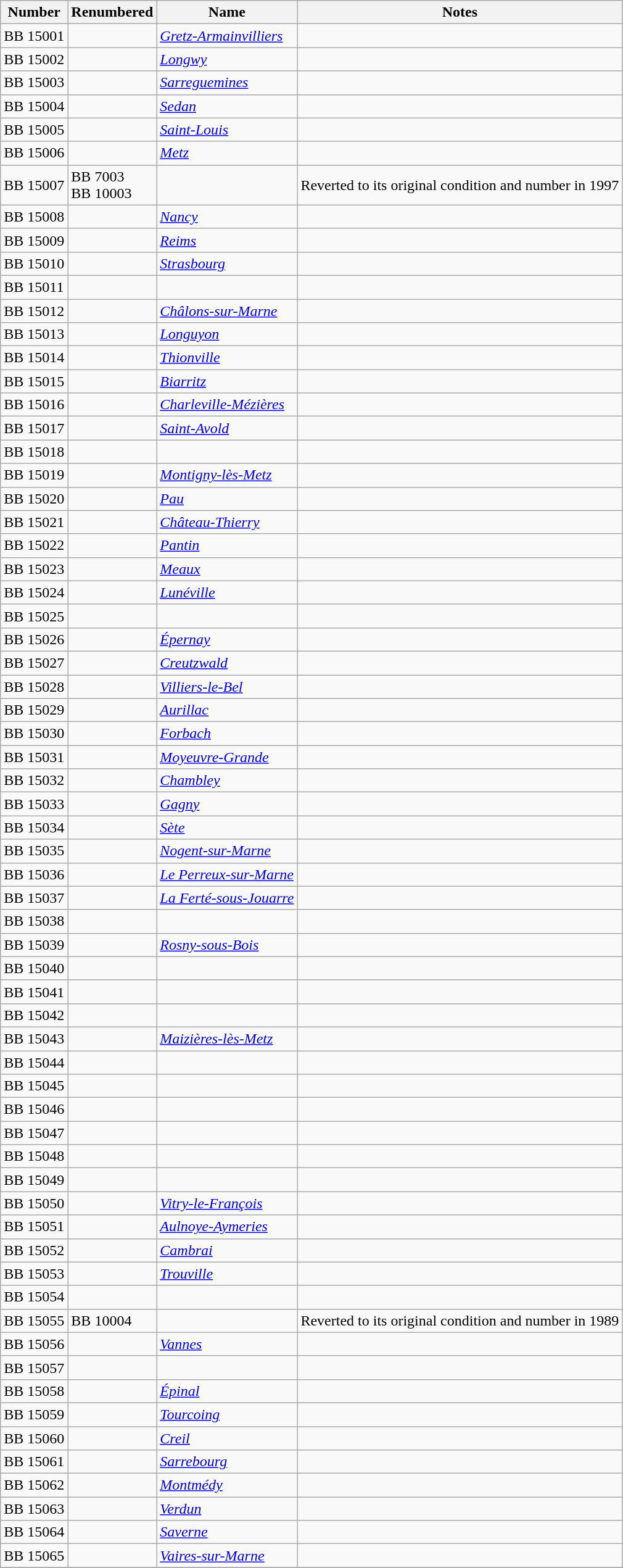<table class=wikitable>
<tr>
<th>Number</th>
<th>Renumbered</th>
<th>Name</th>
<th>Notes</th>
</tr>
<tr>
<td>BB 15001</td>
<td></td>
<td><em><a href='#'>Gretz-Armainvilliers</a></em></td>
<td></td>
</tr>
<tr>
<td>BB 15002</td>
<td></td>
<td><em><a href='#'>Longwy</a></em></td>
<td></td>
</tr>
<tr>
<td>BB 15003</td>
<td></td>
<td><em><a href='#'>Sarreguemines</a></em></td>
<td></td>
</tr>
<tr>
<td>BB 15004</td>
<td></td>
<td><em><a href='#'>Sedan</a></em></td>
<td></td>
</tr>
<tr>
<td>BB 15005</td>
<td></td>
<td><em><a href='#'>Saint-Louis</a></em></td>
<td></td>
</tr>
<tr>
<td>BB 15006</td>
<td></td>
<td><em><a href='#'>Metz</a></em></td>
<td></td>
</tr>
<tr>
<td>BB 15007</td>
<td>BB 7003<br>BB 10003</td>
<td></td>
<td>Reverted to its original condition and number in 1997</td>
</tr>
<tr>
<td>BB 15008</td>
<td></td>
<td><em><a href='#'>Nancy</a></em></td>
<td></td>
</tr>
<tr>
<td>BB 15009</td>
<td></td>
<td><em><a href='#'>Reims</a></em></td>
<td></td>
</tr>
<tr>
<td>BB 15010</td>
<td></td>
<td><em><a href='#'>Strasbourg</a></em></td>
<td></td>
</tr>
<tr>
<td>BB 15011</td>
<td></td>
<td></td>
<td></td>
</tr>
<tr>
<td>BB 15012</td>
<td></td>
<td><em><a href='#'>Châlons-sur-Marne</a></em></td>
<td></td>
</tr>
<tr>
<td>BB 15013</td>
<td></td>
<td><em><a href='#'>Longuyon</a></em></td>
<td></td>
</tr>
<tr>
<td>BB 15014</td>
<td></td>
<td><em><a href='#'>Thionville</a></em></td>
<td></td>
</tr>
<tr>
<td>BB 15015</td>
<td></td>
<td><em><a href='#'>Biarritz</a></em></td>
<td></td>
</tr>
<tr>
<td>BB 15016</td>
<td></td>
<td><em><a href='#'>Charleville-Mézières</a></em></td>
<td></td>
</tr>
<tr>
<td>BB 15017</td>
<td></td>
<td><em><a href='#'>Saint-Avold</a></em></td>
<td></td>
</tr>
<tr>
<td>BB 15018</td>
<td></td>
<td></td>
<td></td>
</tr>
<tr>
<td>BB 15019</td>
<td></td>
<td><em><a href='#'>Montigny-lès-Metz</a></em></td>
<td></td>
</tr>
<tr>
<td>BB 15020</td>
<td></td>
<td><em><a href='#'>Pau</a></em></td>
<td></td>
</tr>
<tr>
<td>BB 15021</td>
<td></td>
<td><em><a href='#'>Château-Thierry</a></em></td>
<td></td>
</tr>
<tr>
<td>BB 15022</td>
<td></td>
<td><em><a href='#'>Pantin</a></em></td>
<td></td>
</tr>
<tr>
<td>BB 15023</td>
<td></td>
<td><em><a href='#'>Meaux</a></em></td>
<td></td>
</tr>
<tr>
<td>BB 15024</td>
<td></td>
<td><em><a href='#'>Lunéville</a></em></td>
<td></td>
</tr>
<tr>
<td>BB 15025</td>
<td></td>
<td></td>
<td></td>
</tr>
<tr>
<td>BB 15026</td>
<td></td>
<td><em><a href='#'>Épernay</a></em></td>
<td></td>
</tr>
<tr>
<td>BB 15027</td>
<td></td>
<td><em><a href='#'>Creutzwald</a></em></td>
<td></td>
</tr>
<tr>
<td>BB 15028</td>
<td></td>
<td><em><a href='#'>Villiers-le-Bel</a></em></td>
<td></td>
</tr>
<tr>
<td>BB 15029</td>
<td></td>
<td><em><a href='#'>Aurillac</a></em></td>
<td></td>
</tr>
<tr>
<td>BB 15030</td>
<td></td>
<td><em><a href='#'>Forbach</a></em></td>
<td></td>
</tr>
<tr>
<td>BB 15031</td>
<td></td>
<td><em><a href='#'>Moyeuvre-Grande</a></em></td>
<td></td>
</tr>
<tr>
<td>BB 15032</td>
<td></td>
<td><em><a href='#'>Chambley</a></em></td>
<td></td>
</tr>
<tr>
<td>BB 15033</td>
<td></td>
<td><em><a href='#'>Gagny</a></em></td>
<td></td>
</tr>
<tr>
<td>BB 15034</td>
<td></td>
<td><em><a href='#'>Sète</a></em></td>
<td></td>
</tr>
<tr>
<td>BB 15035</td>
<td></td>
<td><em><a href='#'>Nogent-sur-Marne</a></em></td>
<td></td>
</tr>
<tr>
<td>BB 15036</td>
<td></td>
<td><em><a href='#'>Le Perreux-sur-Marne</a></em></td>
<td></td>
</tr>
<tr>
<td>BB 15037</td>
<td></td>
<td><em><a href='#'>La Ferté-sous-Jouarre</a></em></td>
<td></td>
</tr>
<tr>
<td>BB 15038</td>
<td></td>
<td></td>
<td></td>
</tr>
<tr>
<td>BB 15039</td>
<td></td>
<td><em><a href='#'>Rosny-sous-Bois</a></em></td>
<td></td>
</tr>
<tr>
<td>BB 15040</td>
<td></td>
<td></td>
<td></td>
</tr>
<tr>
<td>BB 15041</td>
<td></td>
<td></td>
<td></td>
</tr>
<tr>
<td>BB 15042</td>
<td></td>
<td></td>
<td></td>
</tr>
<tr>
<td>BB 15043</td>
<td></td>
<td><em><a href='#'>Maizières-lès-Metz</a></em></td>
<td></td>
</tr>
<tr>
<td>BB 15044</td>
<td></td>
<td></td>
<td></td>
</tr>
<tr>
<td>BB 15045</td>
<td></td>
<td></td>
<td></td>
</tr>
<tr>
<td>BB 15046</td>
<td></td>
<td></td>
<td></td>
</tr>
<tr>
<td>BB 15047</td>
<td></td>
<td></td>
<td></td>
</tr>
<tr>
<td>BB 15048</td>
<td></td>
<td></td>
<td></td>
</tr>
<tr>
<td>BB 15049</td>
<td></td>
<td></td>
<td></td>
</tr>
<tr>
<td>BB 15050</td>
<td></td>
<td><em><a href='#'>Vitry-le-François</a></em></td>
<td></td>
</tr>
<tr>
<td>BB 15051</td>
<td></td>
<td><em><a href='#'>Aulnoye-Aymeries</a></em></td>
<td></td>
</tr>
<tr>
<td>BB 15052</td>
<td></td>
<td><em><a href='#'>Cambrai</a></em></td>
<td></td>
</tr>
<tr>
<td>BB 15053</td>
<td></td>
<td><em><a href='#'>Trouville</a></em></td>
<td></td>
</tr>
<tr>
<td>BB 15054</td>
<td></td>
<td></td>
<td></td>
</tr>
<tr>
<td>BB 15055</td>
<td>BB 10004</td>
<td></td>
<td>Reverted to its original condition and number in 1989</td>
</tr>
<tr>
<td>BB 15056</td>
<td></td>
<td><em><a href='#'>Vannes</a></em></td>
<td></td>
</tr>
<tr>
<td>BB 15057</td>
<td></td>
<td></td>
<td></td>
</tr>
<tr>
<td>BB 15058</td>
<td></td>
<td><em><a href='#'>Épinal</a></em></td>
<td></td>
</tr>
<tr>
<td>BB 15059</td>
<td></td>
<td><em><a href='#'>Tourcoing</a></em></td>
<td></td>
</tr>
<tr>
<td>BB 15060</td>
<td></td>
<td><em><a href='#'>Creil</a></em></td>
<td></td>
</tr>
<tr>
<td>BB 15061</td>
<td></td>
<td><em><a href='#'>Sarrebourg</a></em></td>
<td></td>
</tr>
<tr>
<td>BB 15062</td>
<td></td>
<td><em><a href='#'>Montmédy</a></em></td>
<td></td>
</tr>
<tr>
<td>BB 15063</td>
<td></td>
<td><em><a href='#'>Verdun</a></em></td>
<td></td>
</tr>
<tr>
<td>BB 15064</td>
<td></td>
<td><em><a href='#'>Saverne</a></em></td>
<td></td>
</tr>
<tr>
<td>BB 15065</td>
<td></td>
<td><em><a href='#'>Vaires-sur-Marne</a></em></td>
<td></td>
</tr>
<tr>
</tr>
</table>
